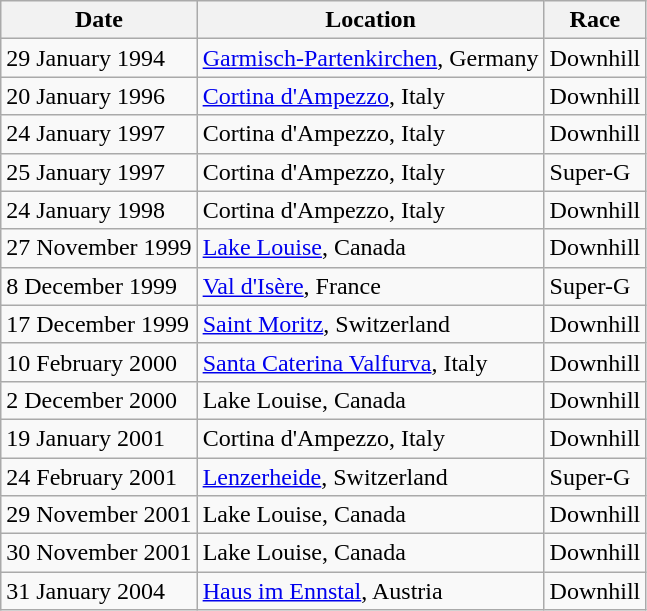<table class="wikitable">
<tr>
<th>Date</th>
<th>Location</th>
<th>Race</th>
</tr>
<tr>
<td>29 January 1994</td>
<td> <a href='#'>Garmisch-Partenkirchen</a>, Germany</td>
<td>Downhill</td>
</tr>
<tr>
<td>20 January 1996</td>
<td> <a href='#'>Cortina d'Ampezzo</a>, Italy</td>
<td>Downhill</td>
</tr>
<tr>
<td>24 January 1997</td>
<td> Cortina d'Ampezzo, Italy</td>
<td>Downhill</td>
</tr>
<tr>
<td>25 January 1997</td>
<td> Cortina d'Ampezzo, Italy</td>
<td>Super-G</td>
</tr>
<tr>
<td>24 January 1998</td>
<td> Cortina d'Ampezzo, Italy</td>
<td>Downhill</td>
</tr>
<tr>
<td>27 November 1999</td>
<td> <a href='#'>Lake Louise</a>, Canada</td>
<td>Downhill</td>
</tr>
<tr>
<td>8 December 1999</td>
<td> <a href='#'>Val d'Isère</a>, France</td>
<td>Super-G</td>
</tr>
<tr>
<td>17 December 1999</td>
<td> <a href='#'>Saint Moritz</a>, Switzerland</td>
<td>Downhill</td>
</tr>
<tr>
<td>10 February 2000</td>
<td> <a href='#'>Santa Caterina Valfurva</a>, Italy</td>
<td>Downhill</td>
</tr>
<tr>
<td>2 December 2000</td>
<td> Lake Louise, Canada</td>
<td>Downhill</td>
</tr>
<tr>
<td>19 January 2001</td>
<td> Cortina d'Ampezzo, Italy</td>
<td>Downhill</td>
</tr>
<tr>
<td>24 February 2001</td>
<td> <a href='#'>Lenzerheide</a>, Switzerland</td>
<td>Super-G</td>
</tr>
<tr>
<td>29 November 2001</td>
<td> Lake Louise, Canada</td>
<td>Downhill</td>
</tr>
<tr>
<td>30 November 2001</td>
<td> Lake Louise, Canada</td>
<td>Downhill</td>
</tr>
<tr>
<td>31 January 2004</td>
<td> <a href='#'>Haus im Ennstal</a>, Austria</td>
<td>Downhill</td>
</tr>
</table>
